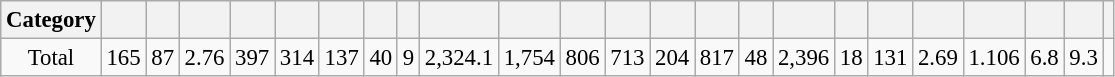<table class="wikitable"  style="font-size: 95%; text-align:center;">
<tr>
<th>Category</th>
<th></th>
<th></th>
<th></th>
<th></th>
<th></th>
<th></th>
<th></th>
<th></th>
<th></th>
<th></th>
<th></th>
<th></th>
<th></th>
<th></th>
<th></th>
<th></th>
<th></th>
<th></th>
<th></th>
<th></th>
<th></th>
<th></th>
<th></th>
</tr>
<tr>
<td>Total</td>
<td>165</td>
<td>87</td>
<td>2.76</td>
<td>397</td>
<td>314</td>
<td>137</td>
<td>40</td>
<td>9</td>
<td>2,324.1</td>
<td>1,754</td>
<td>806</td>
<td>713</td>
<td>204</td>
<td>817</td>
<td>48</td>
<td>2,396</td>
<td>18</td>
<td>131</td>
<td>2.69</td>
<td>1.106</td>
<td>6.8</td>
<td>9.3</td>
<td></td>
</tr>
</table>
